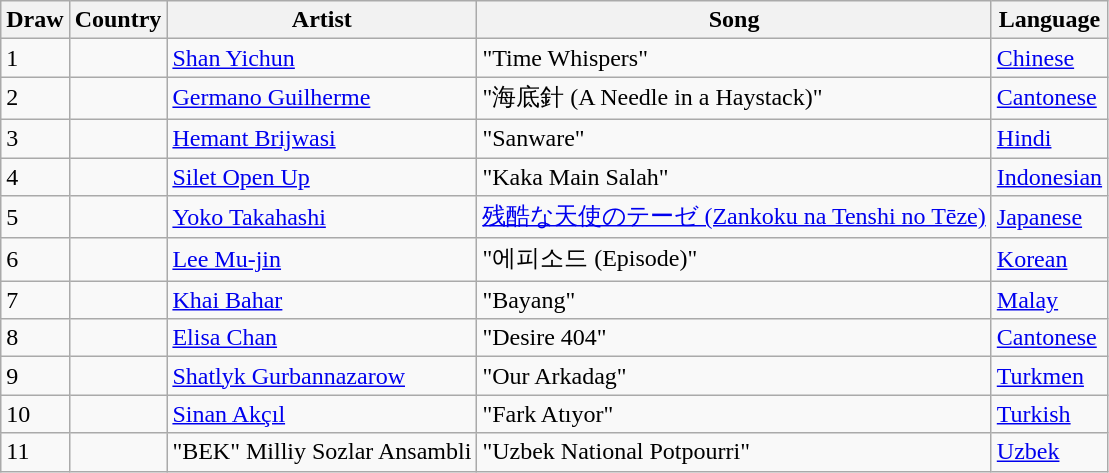<table class="sortable wikitable">
<tr>
<th>Draw</th>
<th>Country</th>
<th>Artist</th>
<th>Song</th>
<th>Language</th>
</tr>
<tr>
<td>1</td>
<td></td>
<td><a href='#'>Shan Yichun</a></td>
<td>"Time Whispers"</td>
<td><a href='#'>Chinese</a></td>
</tr>
<tr>
<td>2</td>
<td></td>
<td><a href='#'>Germano Guilherme</a></td>
<td>"海底針 (A Needle in a Haystack)"</td>
<td><a href='#'>Cantonese</a></td>
</tr>
<tr>
<td>3</td>
<td></td>
<td><a href='#'>Hemant Brijwasi</a></td>
<td>"Sanware"</td>
<td><a href='#'>Hindi</a></td>
</tr>
<tr>
<td>4</td>
<td></td>
<td><a href='#'>Silet Open Up</a></td>
<td>"Kaka Main Salah"</td>
<td><a href='#'>Indonesian</a></td>
</tr>
<tr>
<td>5</td>
<td></td>
<td><a href='#'>Yoko Takahashi</a></td>
<td><a href='#'>残酷な天使のテーゼ (Zankoku na Tenshi no Tēze)</a></td>
<td><a href='#'>Japanese</a></td>
</tr>
<tr>
<td>6</td>
<td></td>
<td><a href='#'>Lee Mu-jin</a></td>
<td>"에피소드 (Episode)"</td>
<td><a href='#'>Korean</a></td>
</tr>
<tr>
<td>7</td>
<td></td>
<td><a href='#'>Khai Bahar</a></td>
<td>"Bayang"</td>
<td><a href='#'>Malay</a></td>
</tr>
<tr>
<td>8</td>
<td></td>
<td><a href='#'>Elisa Chan</a></td>
<td>"Desire 404"</td>
<td><a href='#'>Cantonese</a></td>
</tr>
<tr>
<td>9</td>
<td></td>
<td><a href='#'>Shatlyk Gurbannazarow</a></td>
<td>"Our Arkadag"</td>
<td><a href='#'>Turkmen</a></td>
</tr>
<tr>
<td>10</td>
<td></td>
<td><a href='#'>Sinan Akçıl</a></td>
<td>"Fark Atıyor"</td>
<td><a href='#'>Turkish</a></td>
</tr>
<tr>
<td>11</td>
<td></td>
<td>"BEK" Milliy Sozlar Ansambli</td>
<td>"Uzbek National Potpourri"</td>
<td><a href='#'>Uzbek</a></td>
</tr>
</table>
